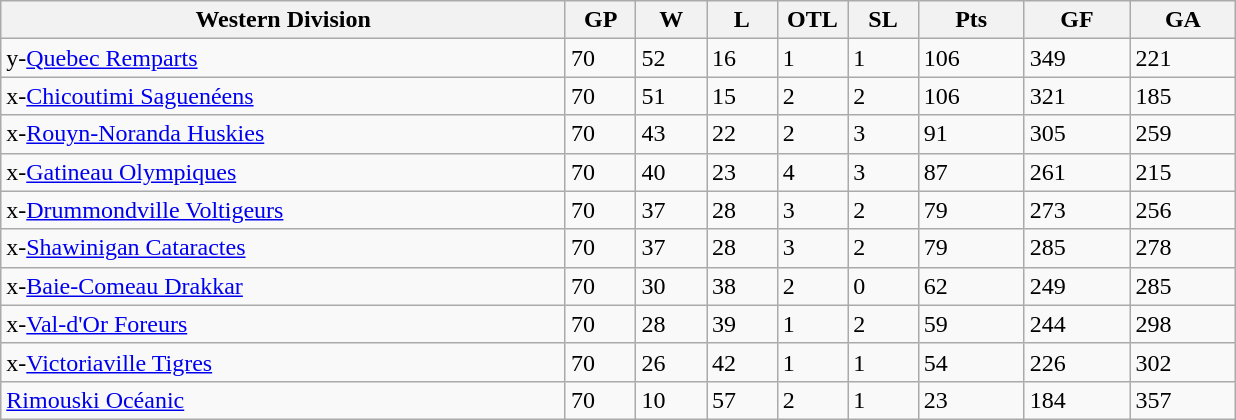<table class="wikitable">
<tr>
<th bgcolor="#DDDDFF" width="40%">Western Division</th>
<th bgcolor="#DDDDFF" width="5%">GP</th>
<th bgcolor="#DDDDFF" width="5%">W</th>
<th bgcolor="#DDDDFF" width="5%">L</th>
<th bgcolor="#DDDDFF" width="5%">OTL</th>
<th bgcolor="#DDDDFF" width="5%">SL</th>
<th bgcolor="#DDDDFF" width="7.5%">Pts</th>
<th bgcolor="#DDDDFF" width="7.5%">GF</th>
<th bgcolor="#DDDDFF" width="7.5%">GA</th>
</tr>
<tr>
<td>y-<a href='#'>Quebec Remparts</a></td>
<td>70</td>
<td>52</td>
<td>16</td>
<td>1</td>
<td>1</td>
<td>106</td>
<td>349</td>
<td>221</td>
</tr>
<tr>
<td>x-<a href='#'>Chicoutimi Saguenéens</a></td>
<td>70</td>
<td>51</td>
<td>15</td>
<td>2</td>
<td>2</td>
<td>106</td>
<td>321</td>
<td>185</td>
</tr>
<tr>
<td>x-<a href='#'>Rouyn-Noranda Huskies</a></td>
<td>70</td>
<td>43</td>
<td>22</td>
<td>2</td>
<td>3</td>
<td>91</td>
<td>305</td>
<td>259</td>
</tr>
<tr>
<td>x-<a href='#'>Gatineau Olympiques</a></td>
<td>70</td>
<td>40</td>
<td>23</td>
<td>4</td>
<td>3</td>
<td>87</td>
<td>261</td>
<td>215</td>
</tr>
<tr>
<td>x-<a href='#'>Drummondville Voltigeurs</a></td>
<td>70</td>
<td>37</td>
<td>28</td>
<td>3</td>
<td>2</td>
<td>79</td>
<td>273</td>
<td>256</td>
</tr>
<tr>
<td>x-<a href='#'>Shawinigan Cataractes</a></td>
<td>70</td>
<td>37</td>
<td>28</td>
<td>3</td>
<td>2</td>
<td>79</td>
<td>285</td>
<td>278</td>
</tr>
<tr>
<td>x-<a href='#'>Baie-Comeau Drakkar</a></td>
<td>70</td>
<td>30</td>
<td>38</td>
<td>2</td>
<td>0</td>
<td>62</td>
<td>249</td>
<td>285</td>
</tr>
<tr>
<td>x-<a href='#'>Val-d'Or Foreurs</a></td>
<td>70</td>
<td>28</td>
<td>39</td>
<td>1</td>
<td>2</td>
<td>59</td>
<td>244</td>
<td>298</td>
</tr>
<tr>
<td>x-<a href='#'>Victoriaville Tigres</a></td>
<td>70</td>
<td>26</td>
<td>42</td>
<td>1</td>
<td>1</td>
<td>54</td>
<td>226</td>
<td>302</td>
</tr>
<tr>
<td><a href='#'>Rimouski Océanic</a></td>
<td>70</td>
<td>10</td>
<td>57</td>
<td>2</td>
<td>1</td>
<td>23</td>
<td>184</td>
<td>357</td>
</tr>
</table>
